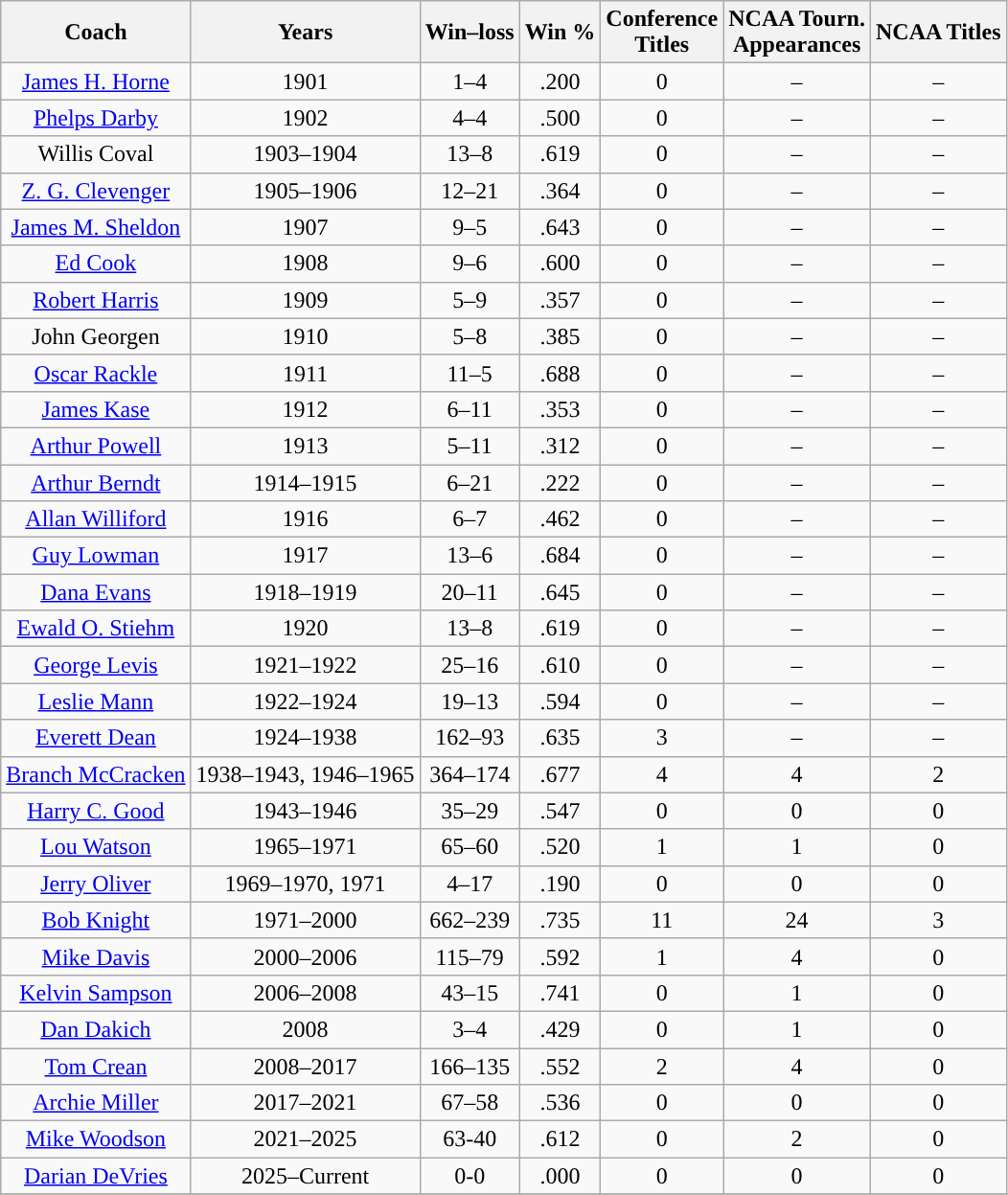<table class="wikitable" style="text-align:center">
<tr>
<th>Coach</th>
<th>Years</th>
<th>Win–loss</th>
<th>Win %</th>
<th>Conference<br>Titles</th>
<th>NCAA Tourn.<br>Appearances</th>
<th>NCAA Titles</th>
</tr>
<tr>
<td><a href='#'>James H. Horne</a></td>
<td>1901</td>
<td>1–4</td>
<td>.200</td>
<td>0</td>
<td>–</td>
<td>–</td>
</tr>
<tr>
<td><a href='#'>Phelps Darby</a></td>
<td>1902</td>
<td>4–4</td>
<td>.500</td>
<td>0</td>
<td>–</td>
<td>–</td>
</tr>
<tr>
<td>Willis Coval</td>
<td>1903–1904</td>
<td>13–8</td>
<td>.619</td>
<td>0</td>
<td>–</td>
<td>–</td>
</tr>
<tr>
<td><a href='#'>Z. G. Clevenger</a></td>
<td>1905–1906</td>
<td>12–21</td>
<td>.364</td>
<td>0</td>
<td>–</td>
<td>–</td>
</tr>
<tr>
<td><a href='#'>James M. Sheldon</a></td>
<td>1907</td>
<td>9–5</td>
<td>.643</td>
<td>0</td>
<td>–</td>
<td>–</td>
</tr>
<tr>
<td><a href='#'>Ed Cook</a></td>
<td>1908</td>
<td>9–6</td>
<td>.600</td>
<td>0</td>
<td>–</td>
<td>–</td>
</tr>
<tr>
<td><a href='#'>Robert Harris</a></td>
<td>1909</td>
<td>5–9</td>
<td>.357</td>
<td>0</td>
<td>–</td>
<td>–</td>
</tr>
<tr>
<td>John Georgen</td>
<td>1910</td>
<td>5–8</td>
<td>.385</td>
<td>0</td>
<td>–</td>
<td>–</td>
</tr>
<tr>
<td><a href='#'>Oscar Rackle</a></td>
<td>1911</td>
<td>11–5</td>
<td>.688</td>
<td>0</td>
<td>–</td>
<td>–</td>
</tr>
<tr>
<td><a href='#'>James Kase</a></td>
<td>1912</td>
<td>6–11</td>
<td>.353</td>
<td>0</td>
<td>–</td>
<td>–</td>
</tr>
<tr>
<td><a href='#'>Arthur Powell</a></td>
<td>1913</td>
<td>5–11</td>
<td>.312</td>
<td>0</td>
<td>–</td>
<td>–</td>
</tr>
<tr>
<td><a href='#'>Arthur Berndt</a></td>
<td>1914–1915</td>
<td>6–21</td>
<td>.222</td>
<td>0</td>
<td>–</td>
<td>–</td>
</tr>
<tr>
<td><a href='#'>Allan Williford</a></td>
<td>1916</td>
<td>6–7</td>
<td>.462</td>
<td>0</td>
<td>–</td>
<td>–</td>
</tr>
<tr>
<td><a href='#'>Guy Lowman</a></td>
<td>1917</td>
<td>13–6</td>
<td>.684</td>
<td>0</td>
<td>–</td>
<td>–</td>
</tr>
<tr>
<td><a href='#'>Dana Evans</a></td>
<td>1918–1919</td>
<td>20–11</td>
<td>.645</td>
<td>0</td>
<td>–</td>
<td>–</td>
</tr>
<tr>
<td><a href='#'>Ewald O. Stiehm</a></td>
<td>1920</td>
<td>13–8</td>
<td>.619</td>
<td>0</td>
<td>–</td>
<td>–</td>
</tr>
<tr>
<td><a href='#'>George Levis</a></td>
<td>1921–1922</td>
<td>25–16</td>
<td>.610</td>
<td>0</td>
<td>–</td>
<td>–</td>
</tr>
<tr>
<td><a href='#'>Leslie Mann</a></td>
<td>1922–1924</td>
<td>19–13</td>
<td>.594</td>
<td>0</td>
<td>–</td>
<td>–</td>
</tr>
<tr>
<td><a href='#'>Everett Dean</a></td>
<td>1924–1938</td>
<td>162–93</td>
<td>.635</td>
<td>3</td>
<td>–</td>
<td>–</td>
</tr>
<tr>
<td><a href='#'>Branch McCracken</a></td>
<td>1938–1943, 1946–1965</td>
<td>364–174</td>
<td>.677</td>
<td>4</td>
<td>4</td>
<td>2</td>
</tr>
<tr>
<td><a href='#'>Harry C. Good</a></td>
<td>1943–1946</td>
<td>35–29</td>
<td>.547</td>
<td>0</td>
<td>0</td>
<td>0</td>
</tr>
<tr>
<td><a href='#'>Lou Watson</a></td>
<td>1965–1971</td>
<td>65–60</td>
<td>.520</td>
<td>1</td>
<td>1</td>
<td>0</td>
</tr>
<tr>
<td><a href='#'>Jerry Oliver</a></td>
<td>1969–1970, 1971</td>
<td>4–17</td>
<td>.190</td>
<td>0</td>
<td>0</td>
<td>0</td>
</tr>
<tr>
<td><a href='#'>Bob Knight</a></td>
<td>1971–2000</td>
<td>662–239</td>
<td>.735</td>
<td>11</td>
<td>24</td>
<td>3</td>
</tr>
<tr>
<td><a href='#'>Mike Davis</a></td>
<td>2000–2006</td>
<td>115–79</td>
<td>.592</td>
<td>1</td>
<td>4</td>
<td>0</td>
</tr>
<tr>
<td><a href='#'>Kelvin Sampson</a></td>
<td>2006–2008</td>
<td>43–15</td>
<td>.741</td>
<td>0</td>
<td>1</td>
<td>0</td>
</tr>
<tr>
<td><a href='#'>Dan Dakich</a></td>
<td>2008</td>
<td>3–4</td>
<td>.429</td>
<td>0</td>
<td>1</td>
<td>0</td>
</tr>
<tr>
<td><a href='#'>Tom Crean</a></td>
<td>2008–2017</td>
<td>166–135</td>
<td>.552</td>
<td>2</td>
<td>4</td>
<td>0</td>
</tr>
<tr>
<td><a href='#'>Archie Miller</a></td>
<td>2017–2021</td>
<td>67–58</td>
<td>.536</td>
<td>0</td>
<td>0</td>
<td>0</td>
</tr>
<tr>
<td><a href='#'>Mike Woodson</a></td>
<td>2021–2025</td>
<td>63-40</td>
<td>.612</td>
<td>0</td>
<td>2</td>
<td>0</td>
</tr>
<tr>
<td><a href='#'>Darian DeVries</a></td>
<td>2025–Current</td>
<td>0-0</td>
<td>.000</td>
<td>0</td>
<td>0</td>
<td>0</td>
</tr>
<tr>
</tr>
</table>
